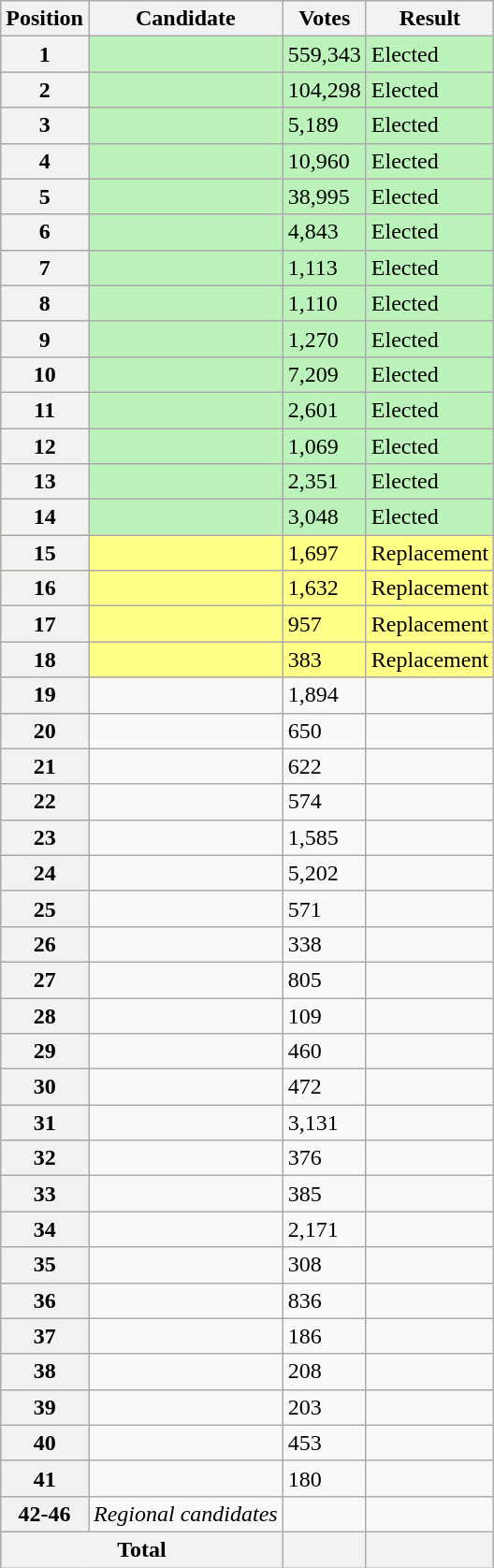<table class="wikitable sortable col3right">
<tr>
<th scope="col">Position</th>
<th scope="col">Candidate</th>
<th scope="col">Votes</th>
<th scope="col">Result</th>
</tr>
<tr bgcolor=bbf3bb>
<th scope="row">1</th>
<td></td>
<td>559,343</td>
<td>Elected</td>
</tr>
<tr bgcolor=bbf3bb>
<th scope="row">2</th>
<td></td>
<td>104,298</td>
<td>Elected</td>
</tr>
<tr bgcolor=bbf3bb>
<th scope="row">3</th>
<td></td>
<td>5,189</td>
<td>Elected</td>
</tr>
<tr bgcolor=bbf3bb>
<th scope="row">4</th>
<td></td>
<td>10,960</td>
<td>Elected</td>
</tr>
<tr bgcolor=bbf3bb>
<th scope="row">5</th>
<td></td>
<td>38,995</td>
<td>Elected</td>
</tr>
<tr bgcolor=bbf3bb>
<th scope="row">6</th>
<td></td>
<td>4,843</td>
<td>Elected</td>
</tr>
<tr bgcolor=bbf3bb>
<th scope="row">7</th>
<td></td>
<td>1,113</td>
<td>Elected</td>
</tr>
<tr bgcolor=bbf3bb>
<th scope="row">8</th>
<td></td>
<td>1,110</td>
<td>Elected</td>
</tr>
<tr bgcolor=bbf3bb>
<th scope="row">9</th>
<td></td>
<td>1,270</td>
<td>Elected</td>
</tr>
<tr bgcolor=bbf3bb>
<th scope="row">10</th>
<td></td>
<td>7,209</td>
<td>Elected</td>
</tr>
<tr bgcolor=bbf3bb>
<th scope="row">11</th>
<td></td>
<td>2,601</td>
<td>Elected</td>
</tr>
<tr bgcolor=bbf3bb>
<th scope="row">12</th>
<td></td>
<td>1,069</td>
<td>Elected</td>
</tr>
<tr bgcolor=bbf3bb>
<th scope="row">13</th>
<td></td>
<td>2,351</td>
<td>Elected</td>
</tr>
<tr bgcolor=bbf3bb>
<th scope="row">14</th>
<td></td>
<td>3,048</td>
<td>Elected</td>
</tr>
<tr bgcolor=#FF8>
<th scope="row">15</th>
<td></td>
<td>1,697</td>
<td>Replacement</td>
</tr>
<tr bgcolor=#FF8>
<th scope="row">16</th>
<td></td>
<td>1,632</td>
<td>Replacement</td>
</tr>
<tr bgcolor=#FF8>
<th scope="row">17</th>
<td></td>
<td>957</td>
<td>Replacement</td>
</tr>
<tr bgcolor=#FF8>
<th scope="row">18</th>
<td></td>
<td>383</td>
<td>Replacement</td>
</tr>
<tr>
<th scope="row">19</th>
<td></td>
<td>1,894</td>
<td></td>
</tr>
<tr>
<th scope="row">20</th>
<td></td>
<td>650</td>
<td></td>
</tr>
<tr>
<th scope="row">21</th>
<td></td>
<td>622</td>
<td></td>
</tr>
<tr>
<th scope="row">22</th>
<td></td>
<td>574</td>
<td></td>
</tr>
<tr>
<th scope="row">23</th>
<td></td>
<td>1,585</td>
<td></td>
</tr>
<tr>
<th scope="row">24</th>
<td></td>
<td>5,202</td>
<td></td>
</tr>
<tr>
<th scope="row">25</th>
<td></td>
<td>571</td>
<td></td>
</tr>
<tr>
<th scope="row">26</th>
<td></td>
<td>338</td>
<td></td>
</tr>
<tr>
<th scope="row">27</th>
<td></td>
<td>805</td>
<td></td>
</tr>
<tr>
<th scope="row">28</th>
<td></td>
<td>109</td>
<td></td>
</tr>
<tr>
<th scope="row">29</th>
<td></td>
<td>460</td>
<td></td>
</tr>
<tr>
<th scope="row">30</th>
<td></td>
<td>472</td>
<td></td>
</tr>
<tr>
<th scope="row">31</th>
<td></td>
<td>3,131</td>
<td></td>
</tr>
<tr>
<th scope="row">32</th>
<td></td>
<td>376</td>
<td></td>
</tr>
<tr>
<th scope="row">33</th>
<td></td>
<td>385</td>
<td></td>
</tr>
<tr>
<th scope="row">34</th>
<td></td>
<td>2,171</td>
<td></td>
</tr>
<tr>
<th scope="row">35</th>
<td></td>
<td>308</td>
<td></td>
</tr>
<tr>
<th scope="row">36</th>
<td></td>
<td>836</td>
<td></td>
</tr>
<tr>
<th scope="row">37</th>
<td></td>
<td>186</td>
<td></td>
</tr>
<tr>
<th scope="row">38</th>
<td></td>
<td>208</td>
<td></td>
</tr>
<tr>
<th scope="row">39</th>
<td></td>
<td>203</td>
<td></td>
</tr>
<tr>
<th scope="row">40</th>
<td></td>
<td>453</td>
<td></td>
</tr>
<tr>
<th scope="row">41</th>
<td></td>
<td>180</td>
<td></td>
</tr>
<tr>
<th scope="row">42-46</th>
<td><em>Regional candidates</em></td>
<td></td>
<td></td>
</tr>
<tr class="sortbottom">
<th scope="row" colspan="2">Total</th>
<th></th>
<th></th>
</tr>
</table>
